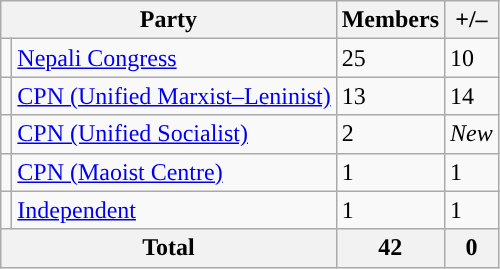<table class="wikitable">
<tr>
<th colspan="2">Party</th>
<th>Members</th>
<th>+/–</th>
</tr>
<tr>
<td><br></td>
<td><a href='#'>Nepali Congress</a></td>
<td>25</td>
<td> 10</td>
</tr>
<tr>
<td><br></td>
<td><a href='#'>CPN (Unified Marxist–Leninist)</a></td>
<td>13</td>
<td> 14</td>
</tr>
<tr>
<td><br></td>
<td><a href='#'>CPN (Unified Socialist)</a></td>
<td>2</td>
<td><em>New</em></td>
</tr>
<tr>
<td><br></td>
<td><a href='#'>CPN (Maoist Centre)</a></td>
<td>1</td>
<td> 1</td>
</tr>
<tr>
<td><br></td>
<td><a href='#'>Independent</a></td>
<td>1</td>
<td> 1</td>
</tr>
<tr>
<th colspan="2">Total</th>
<th>42</th>
<th>0</th>
</tr>
</table>
